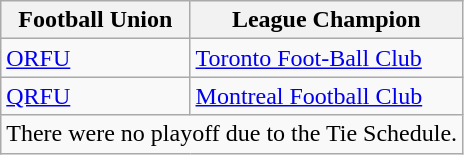<table class="wikitable">
<tr>
<th scope="col">Football Union</th>
<th scope="col">League Champion</th>
</tr>
<tr>
<td><a href='#'>ORFU</a></td>
<td><a href='#'>Toronto Foot-Ball Club</a></td>
</tr>
<tr>
<td><a href='#'>QRFU</a></td>
<td><a href='#'>Montreal Football Club</a></td>
</tr>
<tr>
<td colspan="2">There were no playoff due to the Tie Schedule.</td>
</tr>
</table>
